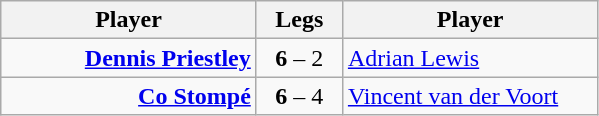<table class=wikitable style="text-align:center">
<tr>
<th width=163>Player</th>
<th width=50>Legs</th>
<th width=163>Player</th>
</tr>
<tr align=left>
<td align=right><strong><a href='#'>Dennis Priestley</a></strong> </td>
<td align=center><strong>6</strong> – 2</td>
<td> <a href='#'>Adrian Lewis</a></td>
</tr>
<tr align=left>
<td align=right><strong><a href='#'>Co Stompé</a></strong> </td>
<td align=center><strong>6</strong> – 4</td>
<td> <a href='#'>Vincent van der Voort</a></td>
</tr>
</table>
